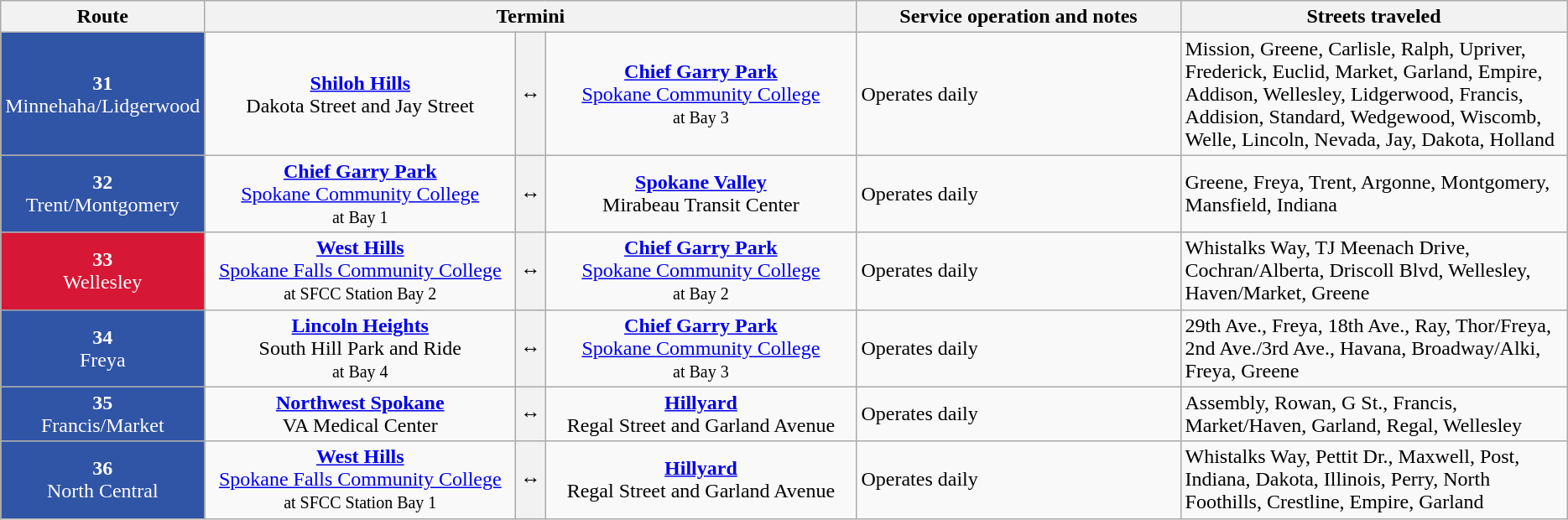<table class=wikitable style="font-size: 100%;" text-valign="center"|>
<tr>
<th width="100px">Route</th>
<th colspan=3>Termini</th>
<th width="250px">Service operation and notes</th>
<th width="300px">Streets traveled</th>
</tr>
<tr>
<td valign="center" align="center" style="background:#3054a6; color:white"><div><strong>31</strong><br>Minnehaha/Lidgerwood</div></td>
<td align="center" width="240px"><strong><a href='#'>Shiloh Hills</a></strong><br>Dakota Street and Jay Street</td>
<th><span>↔</span></th>
<td align="center" width="240px"><strong><a href='#'>Chief Garry Park</a></strong><br><a href='#'>Spokane Community College</a><br><small>at Bay 3</small></td>
<td>Operates daily</td>
<td>Mission, Greene, Carlisle, Ralph, Upriver, Frederick, Euclid, Market, Garland, Empire, Addison, Wellesley, Lidgerwood, Francis, Addision, Standard, Wedgewood, Wiscomb, Welle, Lincoln, Nevada, Jay, Dakota, Holland</td>
</tr>
<tr>
<td style="background:#3054a6; color:white" align="center" valign=center><div><strong>32</strong><br>Trent/Montgomery</div></td>
<td ! width="240px" align="center"><strong><a href='#'>Chief Garry Park</a></strong><br><a href='#'>Spokane Community College</a><br><small>at Bay 1</small></td>
<th><span>↔</span></th>
<td ! width="240px" align="center"><strong><a href='#'>Spokane Valley</a></strong><br>Mirabeau Transit Center</td>
<td>Operates daily</td>
<td>Greene, Freya, Trent, Argonne, Montgomery, Mansfield, Indiana</td>
</tr>
<tr>
<td style="background:#d61735; color:white" align="center" valign=center><div><strong>33</strong><br>Wellesley</div></td>
<td ! width="240px" align="center"><strong><a href='#'>West Hills</a></strong><br><a href='#'>Spokane Falls Community College</a><br><small>at SFCC Station Bay 2</small></td>
<th><span>↔</span></th>
<td ! width="240px" align="center"><strong><a href='#'>Chief Garry Park</a></strong><br><a href='#'>Spokane Community College</a><br><small>at Bay 2</small></td>
<td>Operates daily</td>
<td>Whistalks Way, TJ Meenach Drive, Cochran/Alberta, Driscoll Blvd, Wellesley, Haven/Market, Greene</td>
</tr>
<tr>
<td style="background:#3054a6; color:white" align="center" valign=center><div><strong>34</strong><br>Freya</div></td>
<td ! width="240px" align="center"><strong><a href='#'>Lincoln Heights</a></strong><br>South Hill Park and Ride<br><small>at Bay 4</small></td>
<th><span>↔</span></th>
<td ! width="240px" align="center"><strong><a href='#'>Chief Garry Park</a></strong><br><a href='#'>Spokane Community College</a><br><small>at Bay 3</small></td>
<td>Operates daily</td>
<td>29th Ave., Freya, 18th Ave., Ray, Thor/Freya, 2nd Ave./3rd Ave., Havana, Broadway/Alki, Freya, Greene</td>
</tr>
<tr>
<td style="background:#3054a6; color:white" align="center" valign=center><div><strong>35</strong><br>Francis/Market</div></td>
<td ! width="240px" align="center"><a href='#'><strong>Northwest Spokane</strong></a><br>VA Medical Center</td>
<th><span>↔</span></th>
<td ! width="240px" align="center"><strong><a href='#'>Hillyard</a></strong><br>Regal Street and Garland Avenue</td>
<td>Operates daily</td>
<td>Assembly, Rowan, G St., Francis, Market/Haven, Garland, Regal, Wellesley</td>
</tr>
<tr>
<td style="background:#3054a6; color:white" align="center" valign=center><div><strong>36</strong><br>North Central</div></td>
<td ! width="240px" align="center"><strong><a href='#'>West Hills</a></strong><br><a href='#'>Spokane Falls Community College</a><br><small>at SFCC Station Bay 1</small></td>
<th><span>↔</span></th>
<td ! width="240px" align="center"><a href='#'><strong>Hillyard</strong></a><br>Regal Street and Garland Avenue</td>
<td>Operates daily</td>
<td>Whistalks Way, Pettit Dr., Maxwell, Post, Indiana, Dakota, Illinois, Perry, North Foothills, Crestline, Empire, Garland</td>
</tr>
</table>
